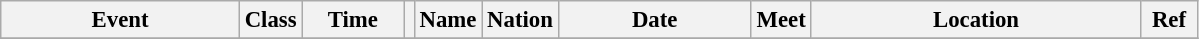<table class="wikitable" style="font-size: 95%;">
<tr>
<th style="width:10em">Event</th>
<th>Class</th>
<th style="width:4em">Time</th>
<th class="unsortable"></th>
<th>Name</th>
<th>Nation</th>
<th style="width:8em">Date</th>
<th>Meet</th>
<th style="width:14em">Location</th>
<th style="width:2em">Ref</th>
</tr>
<tr>
</tr>
</table>
